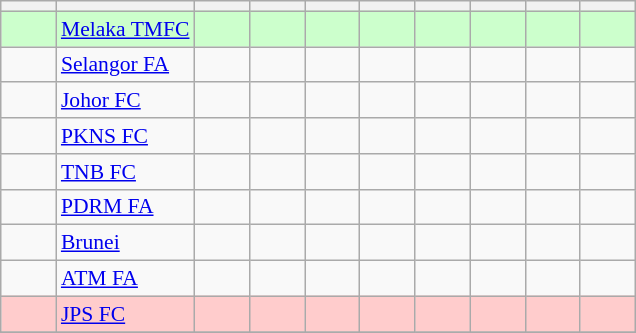<table class="wikitable" style="font-size:90%;">
<tr>
<th width=30></th>
<th></th>
<th width=30></th>
<th width=30></th>
<th width=30></th>
<th width=30></th>
<th width=30></th>
<th width=30></th>
<th width=30></th>
<th width=30></th>
</tr>
<tr style="background: #ccffcc;">
<td></td>
<td> <a href='#'>Melaka TMFC</a></td>
<td></td>
<td></td>
<td></td>
<td></td>
<td></td>
<td></td>
<td></td>
<td></td>
</tr>
<tr>
<td></td>
<td> <a href='#'>Selangor FA</a></td>
<td></td>
<td></td>
<td></td>
<td></td>
<td></td>
<td></td>
<td></td>
<td></td>
</tr>
<tr>
<td></td>
<td> <a href='#'>Johor FC</a></td>
<td></td>
<td></td>
<td></td>
<td></td>
<td></td>
<td></td>
<td></td>
<td></td>
</tr>
<tr>
<td></td>
<td> <a href='#'>PKNS FC</a></td>
<td></td>
<td></td>
<td></td>
<td></td>
<td></td>
<td></td>
<td></td>
<td></td>
</tr>
<tr>
<td></td>
<td> <a href='#'>TNB FC</a></td>
<td></td>
<td></td>
<td></td>
<td></td>
<td></td>
<td></td>
<td></td>
<td></td>
</tr>
<tr>
<td></td>
<td> <a href='#'>PDRM FA</a></td>
<td></td>
<td></td>
<td></td>
<td></td>
<td></td>
<td></td>
<td></td>
<td></td>
</tr>
<tr>
<td></td>
<td> <a href='#'>Brunei</a></td>
<td></td>
<td></td>
<td></td>
<td></td>
<td></td>
<td></td>
<td></td>
<td></td>
</tr>
<tr>
<td></td>
<td> <a href='#'>ATM FA</a></td>
<td></td>
<td></td>
<td></td>
<td></td>
<td></td>
<td></td>
<td></td>
<td></td>
</tr>
<tr bgcolor=#FFCCCC>
<td></td>
<td> <a href='#'>JPS FC</a></td>
<td></td>
<td></td>
<td></td>
<td></td>
<td></td>
<td></td>
<td></td>
<td></td>
</tr>
<tr>
</tr>
</table>
